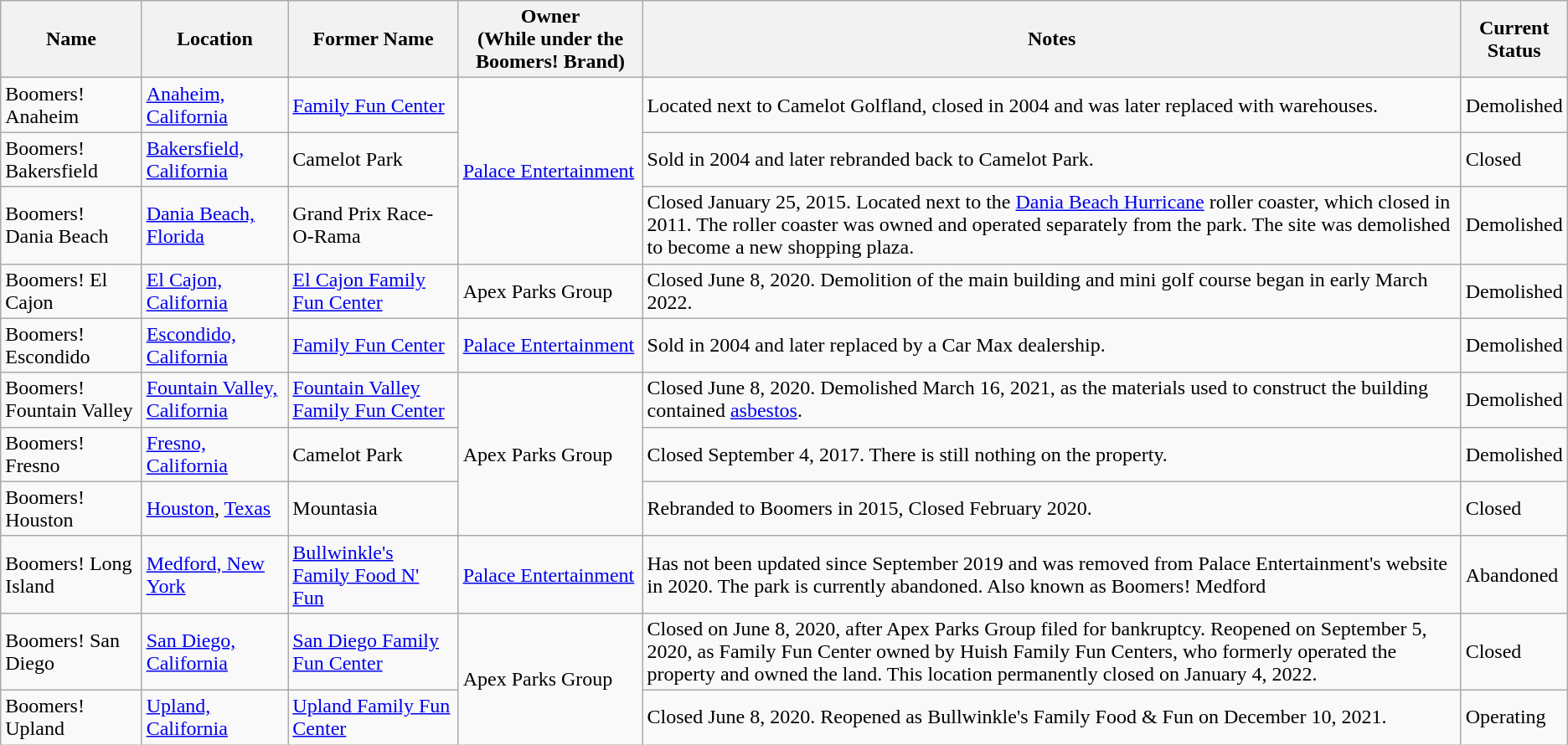<table class="wikitable">
<tr>
<th>Name</th>
<th>Location</th>
<th>Former Name</th>
<th>Owner<br>(While under the Boomers! Brand)</th>
<th>Notes</th>
<th>Current<br>Status</th>
</tr>
<tr>
<td>Boomers! Anaheim</td>
<td><a href='#'>Anaheim, California</a></td>
<td><a href='#'>Family Fun Center</a></td>
<td rowspan="3"><a href='#'>Palace Entertainment</a></td>
<td>Located next to Camelot Golfland, closed in 2004 and was later replaced with warehouses.</td>
<td>Demolished</td>
</tr>
<tr>
<td>Boomers! Bakersfield</td>
<td><a href='#'>Bakersfield, California</a></td>
<td>Camelot Park</td>
<td>Sold in 2004 and later rebranded back to Camelot Park.</td>
<td>Closed</td>
</tr>
<tr>
<td>Boomers! Dania Beach</td>
<td><a href='#'>Dania Beach, Florida</a></td>
<td>Grand Prix Race-O-Rama</td>
<td>Closed January 25, 2015. Located next to the <a href='#'>Dania Beach Hurricane</a> roller coaster, which closed in 2011. The roller coaster was owned and operated separately from the park. The site was demolished to become a new shopping plaza.</td>
<td>Demolished</td>
</tr>
<tr>
<td>Boomers! El Cajon</td>
<td><a href='#'>El Cajon, California</a></td>
<td><a href='#'>El Cajon Family Fun Center</a></td>
<td>Apex Parks Group</td>
<td>Closed June 8, 2020. Demolition of the main building and mini golf course began in early March 2022.</td>
<td>Demolished</td>
</tr>
<tr>
<td>Boomers! Escondido</td>
<td><a href='#'>Escondido, California</a></td>
<td><a href='#'>Family Fun Center</a></td>
<td><a href='#'>Palace Entertainment</a></td>
<td>Sold in 2004 and later replaced by a Car Max dealership.</td>
<td>Demolished</td>
</tr>
<tr>
<td>Boomers! Fountain Valley</td>
<td><a href='#'>Fountain Valley, California</a></td>
<td><a href='#'>Fountain Valley Family Fun Center</a></td>
<td rowspan="3">Apex Parks Group</td>
<td>Closed June 8, 2020. Demolished March 16, 2021, as the materials used to construct the building contained <a href='#'>asbestos</a>.</td>
<td>Demolished</td>
</tr>
<tr>
<td>Boomers! Fresno</td>
<td><a href='#'>Fresno, California</a></td>
<td>Camelot Park</td>
<td>Closed September 4, 2017. There is still nothing on the property.</td>
<td>Demolished</td>
</tr>
<tr>
<td>Boomers! Houston</td>
<td><a href='#'>Houston</a>, <a href='#'>Texas</a></td>
<td>Mountasia</td>
<td>Rebranded to Boomers in 2015, Closed February 2020.</td>
<td>Closed</td>
</tr>
<tr>
<td>Boomers! Long Island</td>
<td><a href='#'>Medford, New York</a></td>
<td><a href='#'>Bullwinkle's Family Food N' Fun</a></td>
<td><a href='#'>Palace Entertainment</a></td>
<td>Has not been updated since September 2019 and was removed from Palace Entertainment's website in 2020. The park is currently abandoned. Also known as Boomers! Medford</td>
<td>Abandoned</td>
</tr>
<tr>
<td>Boomers! San Diego</td>
<td><a href='#'>San Diego, California</a></td>
<td><a href='#'>San Diego Family Fun Center</a></td>
<td rowspan="2">Apex Parks Group</td>
<td>Closed on June 8, 2020, after Apex Parks Group filed for bankruptcy. Reopened on September 5, 2020, as Family Fun Center owned by Huish Family Fun Centers, who formerly operated the property and owned the land. This location permanently closed on January 4, 2022.</td>
<td>Closed</td>
</tr>
<tr>
<td>Boomers! Upland</td>
<td><a href='#'>Upland, California</a></td>
<td><a href='#'>Upland Family Fun Center</a></td>
<td>Closed June 8, 2020. Reopened as Bullwinkle's Family Food & Fun on December 10, 2021.</td>
<td>Operating</td>
</tr>
</table>
